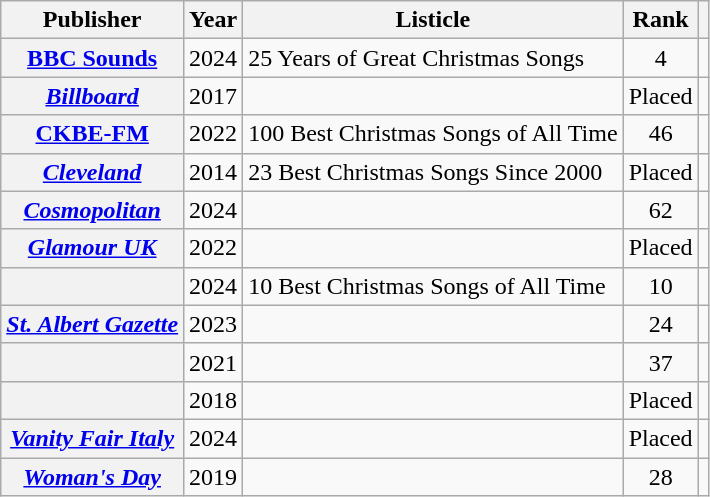<table class="wikitable sortable plainrowheaders" style="text-align:center">
<tr>
<th scope="col">Publisher</th>
<th scope="col">Year</th>
<th scope="col">Listicle</th>
<th scope="col">Rank</th>
<th scope="col" class="unsortable"></th>
</tr>
<tr>
<th scope="row"><a href='#'>BBC Sounds</a></th>
<td>2024</td>
<td style="text-align:left;">25 Years of Great Christmas Songs</td>
<td>4</td>
<td></td>
</tr>
<tr>
<th scope="row"><em><a href='#'>Billboard</a></em></th>
<td>2017</td>
<td style="text-align:left;"></td>
<td>Placed</td>
<td></td>
</tr>
<tr>
<th scope="row"><a href='#'>CKBE-FM</a></th>
<td>2022</td>
<td style="text-align:left;">100 Best Christmas Songs of All Time</td>
<td>46</td>
<td></td>
</tr>
<tr>
<th scope="row"><em><a href='#'>Cleveland</a></em></th>
<td>2014</td>
<td style="text-align:left;">23 Best Christmas Songs Since 2000</td>
<td>Placed</td>
<td></td>
</tr>
<tr>
<th scope="row"><em><a href='#'>Cosmopolitan</a></em></th>
<td>2024</td>
<td style="text-align:left;"></td>
<td>62</td>
<td></td>
</tr>
<tr>
<th scope="row"><em><a href='#'>Glamour UK</a></em></th>
<td>2022</td>
<td style="text-align:left;"></td>
<td>Placed</td>
<td></td>
</tr>
<tr>
<th scope="row"></th>
<td>2024</td>
<td style="text-align:left;">10 Best Christmas Songs of All Time</td>
<td>10</td>
<td></td>
</tr>
<tr>
<th scope="row"><em><a href='#'>St. Albert Gazette</a></em></th>
<td>2023</td>
<td style="text-align:left;"></td>
<td>24</td>
<td></td>
</tr>
<tr>
<th scope="row"></th>
<td>2021</td>
<td style="text-align:left;"></td>
<td>37</td>
<td></td>
</tr>
<tr>
<th scope="row"></th>
<td>2018</td>
<td style="text-align:left;"></td>
<td>Placed</td>
<td></td>
</tr>
<tr>
<th scope="row"><em><a href='#'>Vanity Fair Italy</a></em></th>
<td>2024</td>
<td style="text-align:left;"></td>
<td>Placed</td>
<td></td>
</tr>
<tr>
<th scope="row"><em><a href='#'>Woman's Day</a></em></th>
<td>2019</td>
<td style="text-align:left;"></td>
<td>28</td>
<td></td>
</tr>
</table>
